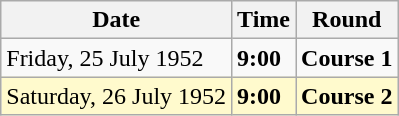<table class="wikitable">
<tr>
<th>Date</th>
<th>Time</th>
<th>Round</th>
</tr>
<tr>
<td>Friday, 25 July 1952</td>
<td><strong>9:00</strong></td>
<td><strong>Course 1</strong></td>
</tr>
<tr style=background:lemonchiffon>
<td>Saturday, 26 July 1952</td>
<td><strong>9:00</strong></td>
<td><strong>Course 2</strong></td>
</tr>
</table>
